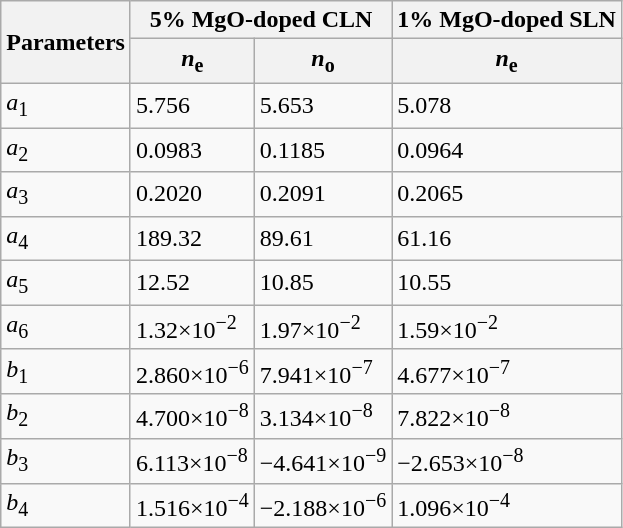<table class="wikitable centre">
<tr>
<th rowspan=2>Parameters</th>
<th colspan="2">5% MgO-doped CLN</th>
<th>1% MgO-doped SLN</th>
</tr>
<tr>
<th><em>n</em><sub>e</sub></th>
<th><em>n</em><sub>o</sub></th>
<th><em>n</em><sub>e</sub></th>
</tr>
<tr>
<td><em>a</em><sub>1</sub></td>
<td>5.756</td>
<td>5.653</td>
<td>5.078</td>
</tr>
<tr>
<td><em>a</em><sub>2</sub></td>
<td>0.0983</td>
<td>0.1185</td>
<td>0.0964</td>
</tr>
<tr>
<td><em>a</em><sub>3</sub></td>
<td>0.2020</td>
<td>0.2091</td>
<td>0.2065</td>
</tr>
<tr>
<td><em>a</em><sub>4</sub></td>
<td>189.32</td>
<td>89.61</td>
<td>61.16</td>
</tr>
<tr>
<td><em>a</em><sub>5</sub></td>
<td>12.52</td>
<td>10.85</td>
<td>10.55</td>
</tr>
<tr>
<td><em>a</em><sub>6</sub></td>
<td>1.32×10<sup>−2</sup></td>
<td>1.97×10<sup>−2</sup></td>
<td>1.59×10<sup>−2</sup></td>
</tr>
<tr>
<td><em>b</em><sub>1</sub></td>
<td>2.860×10<sup>−6</sup></td>
<td>7.941×10<sup>−7</sup></td>
<td>4.677×10<sup>−7</sup></td>
</tr>
<tr>
<td><em>b</em><sub>2</sub></td>
<td>4.700×10<sup>−8</sup></td>
<td>3.134×10<sup>−8</sup></td>
<td>7.822×10<sup>−8</sup></td>
</tr>
<tr>
<td><em>b</em><sub>3</sub></td>
<td>6.113×10<sup>−8</sup></td>
<td>−4.641×10<sup>−9</sup></td>
<td>−2.653×10<sup>−8</sup></td>
</tr>
<tr>
<td><em>b</em><sub>4</sub></td>
<td>1.516×10<sup>−4</sup></td>
<td>−2.188×10<sup>−6</sup></td>
<td>1.096×10<sup>−4</sup></td>
</tr>
</table>
